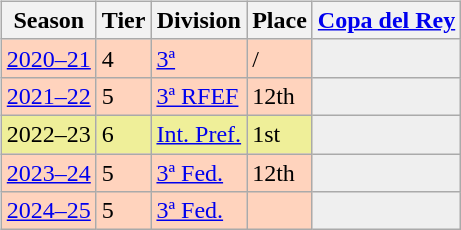<table>
<tr>
<td valign="top" width=49%><br><table class="wikitable">
<tr style="background:#f0f6fa;">
<th>Season</th>
<th>Tier</th>
<th>Division</th>
<th>Place</th>
<th><a href='#'>Copa del Rey</a></th>
</tr>
<tr>
<td style="background:#FFD3BD;"><a href='#'>2020–21</a></td>
<td style="background:#FFD3BD;">4</td>
<td style="background:#FFD3BD;"><a href='#'>3ª</a></td>
<td style="background:#FFD3BD;"> / </td>
<th style="background:#efefef;"></th>
</tr>
<tr>
<td style="background:#FFD3BD;"><a href='#'>2021–22</a></td>
<td style="background:#FFD3BD;">5</td>
<td style="background:#FFD3BD;"><a href='#'>3ª RFEF</a></td>
<td style="background:#FFD3BD;">12th</td>
<th style="background:#efefef;"></th>
</tr>
<tr>
<td style="background:#EFEF99;">2022–23</td>
<td style="background:#EFEF99;">6</td>
<td style="background:#EFEF99;"><a href='#'>Int. Pref.</a></td>
<td style="background:#EFEF99;">1st</td>
<th style="background:#efefef;"></th>
</tr>
<tr>
<td style="background:#FFD3BD;"><a href='#'>2023–24</a></td>
<td style="background:#FFD3BD;">5</td>
<td style="background:#FFD3BD;"><a href='#'>3ª Fed.</a></td>
<td style="background:#FFD3BD;">12th</td>
<th style="background:#efefef;"></th>
</tr>
<tr>
<td style="background:#FFD3BD;"><a href='#'>2024–25</a></td>
<td style="background:#FFD3BD;">5</td>
<td style="background:#FFD3BD;"><a href='#'>3ª Fed.</a></td>
<td style="background:#FFD3BD;"></td>
<th style="background:#efefef;"></th>
</tr>
</table>
</td>
</tr>
</table>
